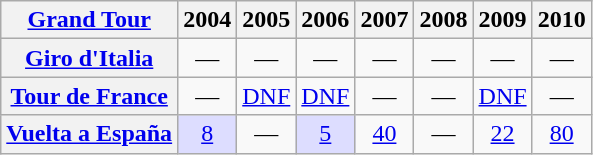<table class="wikitable plainrowheaders">
<tr>
<th scope="col"><a href='#'>Grand Tour</a></th>
<th scope="col">2004</th>
<th scope="col">2005</th>
<th scope="col">2006</th>
<th scope="col">2007</th>
<th scope="col">2008</th>
<th scope="col">2009</th>
<th scope="col">2010</th>
</tr>
<tr style="text-align:center;">
<th scope="row"> <a href='#'>Giro d'Italia</a></th>
<td>—</td>
<td>—</td>
<td>—</td>
<td>—</td>
<td>—</td>
<td>—</td>
<td>—</td>
</tr>
<tr style="text-align:center;">
<th scope="row"> <a href='#'>Tour de France</a></th>
<td>—</td>
<td><a href='#'>DNF</a></td>
<td><a href='#'>DNF</a></td>
<td>—</td>
<td>—</td>
<td><a href='#'>DNF</a></td>
<td>—</td>
</tr>
<tr style="text-align:center;">
<th scope="row"> <a href='#'>Vuelta a España</a></th>
<td style="background:#ddddff;"><a href='#'>8</a></td>
<td>—</td>
<td style="background:#ddddff;"><a href='#'>5</a></td>
<td><a href='#'>40</a></td>
<td>—</td>
<td><a href='#'>22</a></td>
<td><a href='#'>80</a></td>
</tr>
</table>
